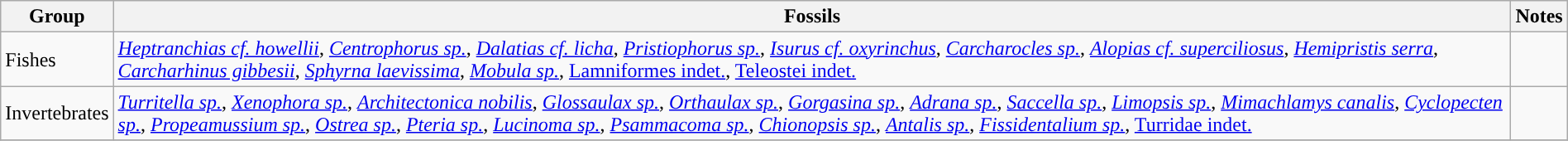<table class="wikitable sortable mw-collapsible" width=100%>
<tr>
<th>Group</th>
<th>Fossils</th>
<th>Notes</th>
</tr>
<tr>
<td style="background-color: ">Fishes</td>
<td><em><a href='#'>Heptranchias cf. howellii</a></em>, <em><a href='#'>Centrophorus sp.</a></em>, <em><a href='#'>Dalatias cf. licha</a></em>, <em><a href='#'>Pristiophorus sp.</a></em>, <em><a href='#'>Isurus cf. oxyrinchus</a></em>, <em><a href='#'>Carcharocles sp.</a></em>, <em><a href='#'>Alopias cf. superciliosus</a></em>, <em><a href='#'>Hemipristis serra</a></em>, <em><a href='#'>Carcharhinus gibbesii</a></em>, <em><a href='#'>Sphyrna laevissima</a></em>, <em><a href='#'>Mobula sp.</a></em>, <a href='#'>Lamniformes indet.</a>, <a href='#'>Teleostei indet.</a></td>
<td></td>
</tr>
<tr>
<td style="background-color: ">Invertebrates</td>
<td><em><a href='#'>Turritella sp.</a></em>, <em><a href='#'>Xenophora sp.</a></em>, <em><a href='#'>Architectonica nobilis</a></em>, <em><a href='#'>Glossaulax sp.</a></em>, <em><a href='#'>Orthaulax sp.</a></em>, <em><a href='#'>Gorgasina sp.</a></em>, <em><a href='#'>Adrana sp.</a></em>, <em><a href='#'>Saccella sp.</a></em>, <em><a href='#'>Limopsis sp.</a></em>, <em><a href='#'>Mimachlamys canalis</a></em>, <em><a href='#'>Cyclopecten sp.</a></em>, <em><a href='#'>Propeamussium sp.</a></em>, <em><a href='#'>Ostrea sp.</a></em>, <em><a href='#'>Pteria sp.</a></em>, <em><a href='#'>Lucinoma sp.</a></em>, <em><a href='#'>Psammacoma sp.</a></em>, <em><a href='#'>Chionopsis sp.</a></em>, <em><a href='#'>Antalis sp.</a></em>, <em><a href='#'>Fissidentalium sp.</a></em>, <a href='#'>Turridae indet.</a></td>
<td></td>
</tr>
<tr>
</tr>
</table>
